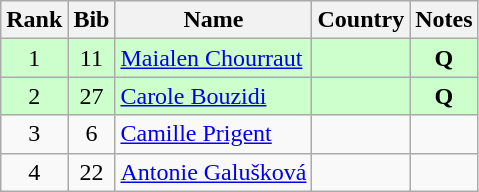<table class="wikitable" style="text-align:center;">
<tr>
<th>Rank</th>
<th>Bib</th>
<th>Name</th>
<th>Country</th>
<th>Notes</th>
</tr>
<tr bgcolor=ccffcc>
<td>1</td>
<td>11</td>
<td align=left><a href='#'>Maialen Chourraut</a></td>
<td align=left></td>
<td><strong>Q</strong></td>
</tr>
<tr bgcolor=ccffcc>
<td>2</td>
<td>27</td>
<td align=left><a href='#'>Carole Bouzidi</a></td>
<td align=left></td>
<td><strong>Q</strong></td>
</tr>
<tr>
<td>3</td>
<td>6</td>
<td align=left><a href='#'>Camille Prigent</a></td>
<td align=left></td>
<td></td>
</tr>
<tr>
<td>4</td>
<td>22</td>
<td align=left><a href='#'>Antonie Galušková</a></td>
<td align=left></td>
<td></td>
</tr>
</table>
